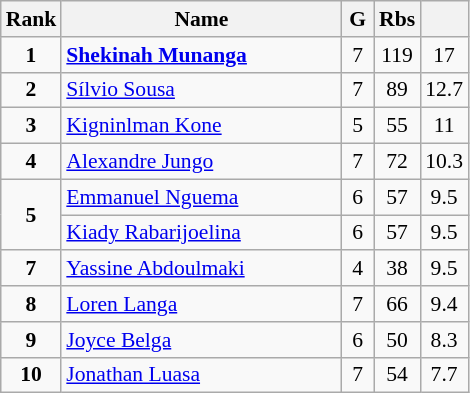<table class="wikitable" style="text-align:center; font-size:90%;">
<tr>
<th width=10px>Rank</th>
<th width=180px>Name</th>
<th width=15px>G</th>
<th width=10px>Rbs</th>
<th width=10px></th>
</tr>
<tr>
<td><strong>1</strong></td>
<td align=left> <strong><a href='#'>Shekinah Munanga</a></strong></td>
<td>7</td>
<td>119</td>
<td>17</td>
</tr>
<tr>
<td><strong>2</strong></td>
<td align=left> <a href='#'>Sílvio Sousa</a></td>
<td>7</td>
<td>89</td>
<td>12.7</td>
</tr>
<tr>
<td><strong>3</strong></td>
<td align=left> <a href='#'>Kigninlman Kone</a></td>
<td>5</td>
<td>55</td>
<td>11</td>
</tr>
<tr>
<td><strong>4</strong></td>
<td align=left> <a href='#'>Alexandre Jungo</a></td>
<td>7</td>
<td>72</td>
<td>10.3</td>
</tr>
<tr>
<td rowspan=2><strong>5</strong></td>
<td align=left> <a href='#'>Emmanuel Nguema</a></td>
<td>6</td>
<td>57</td>
<td>9.5</td>
</tr>
<tr>
<td align=left> <a href='#'>Kiady Rabarijoelina</a></td>
<td>6</td>
<td>57</td>
<td>9.5</td>
</tr>
<tr>
<td><strong>7</strong></td>
<td align=left> <a href='#'>Yassine Abdoulmaki</a></td>
<td>4</td>
<td>38</td>
<td>9.5</td>
</tr>
<tr>
<td><strong>8</strong></td>
<td align=left> <a href='#'>Loren Langa</a></td>
<td>7</td>
<td>66</td>
<td>9.4</td>
</tr>
<tr>
<td><strong>9</strong></td>
<td align=left> <a href='#'>Joyce Belga</a></td>
<td>6</td>
<td>50</td>
<td>8.3</td>
</tr>
<tr>
<td><strong>10</strong></td>
<td align=left> <a href='#'>Jonathan Luasa</a></td>
<td>7</td>
<td>54</td>
<td>7.7</td>
</tr>
</table>
